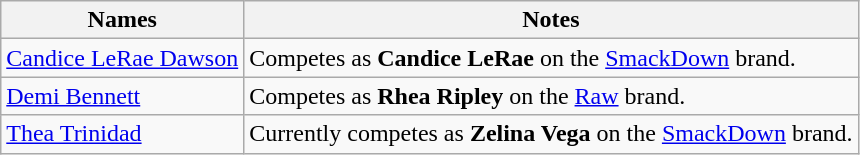<table class="wikitable sortable">
<tr>
<th>Names</th>
<th>Notes</th>
</tr>
<tr>
<td><a href='#'>Candice LeRae Dawson</a></td>
<td>Competes as <strong>Candice LeRae</strong> on the <a href='#'>SmackDown</a> brand.</td>
</tr>
<tr>
<td><a href='#'>Demi Bennett</a></td>
<td>Competes as <strong>Rhea Ripley</strong> on the <a href='#'>Raw</a> brand.</td>
</tr>
<tr>
<td><a href='#'>Thea Trinidad</a></td>
<td>Currently competes as <strong>Zelina Vega</strong> on the <a href='#'>SmackDown</a> brand.</td>
</tr>
</table>
